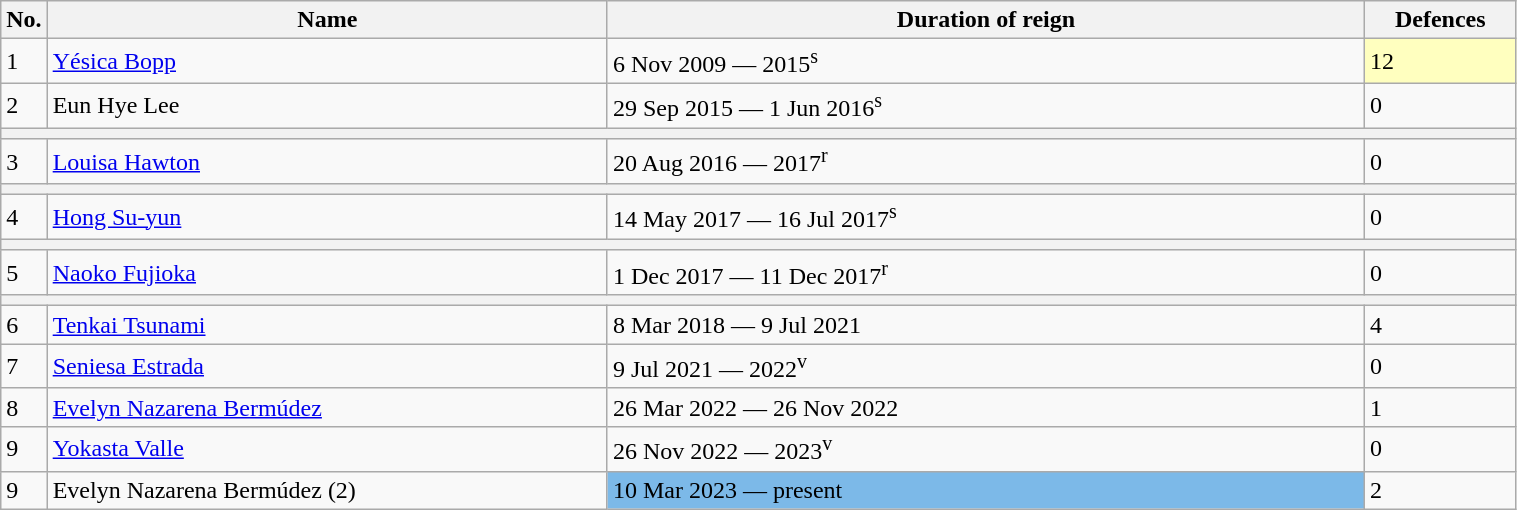<table class="wikitable" width=80%>
<tr>
<th width=3%>No.</th>
<th width=37%>Name</th>
<th width=50%>Duration of reign</th>
<th width=10%>Defences</th>
</tr>
<tr>
<td>1</td>
<td align=left> <a href='#'>Yésica Bopp</a></td>
<td>6 Nov 2009 — 2015<sup>s</sup></td>
<td style="background:#ffffbf;" width=5px>12</td>
</tr>
<tr>
<td>2</td>
<td align=left> Eun Hye Lee</td>
<td>29 Sep 2015 — 1 Jun 2016<sup>s</sup></td>
<td>0</td>
</tr>
<tr align=center>
<th colspan="4"></th>
</tr>
<tr>
<td>3</td>
<td align=left> <a href='#'>Louisa Hawton</a></td>
<td>20 Aug 2016 — 2017<sup>r</sup></td>
<td>0</td>
</tr>
<tr>
<th colspan="4"></th>
</tr>
<tr>
<td>4</td>
<td align=left> <a href='#'>Hong Su-yun</a></td>
<td>14 May 2017 — 16 Jul 2017<sup>s</sup></td>
<td>0</td>
</tr>
<tr align=center>
<th colspan="4"></th>
</tr>
<tr>
<td>5</td>
<td align=left> <a href='#'>Naoko Fujioka</a></td>
<td>1 Dec 2017 — 11 Dec 2017<sup>r</sup></td>
<td>0</td>
</tr>
<tr align=center>
<th colspan="4"></th>
</tr>
<tr>
<td>6</td>
<td align=left> <a href='#'>Tenkai Tsunami</a></td>
<td>8 Mar 2018 — 9 Jul 2021</td>
<td>4</td>
</tr>
<tr>
<td>7</td>
<td align=left> <a href='#'>Seniesa Estrada</a></td>
<td>9 Jul 2021 — 2022<sup>v</sup></td>
<td>0</td>
</tr>
<tr>
<td>8</td>
<td align=left> <a href='#'>Evelyn Nazarena Bermúdez</a></td>
<td>26 Mar 2022 — 26 Nov 2022</td>
<td>1</td>
</tr>
<tr>
<td>9</td>
<td align=left> <a href='#'>Yokasta Valle</a></td>
<td>26 Nov 2022 — 2023<sup>v</sup></td>
<td>0</td>
</tr>
<tr>
<td>9</td>
<td align=left> Evelyn Nazarena Bermúdez (2)</td>
<td style="background:#7CB9E8;" width=5px>10 Mar 2023 — present</td>
<td>2</td>
</tr>
</table>
